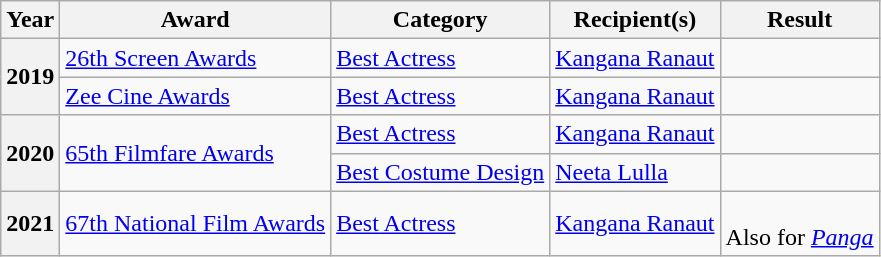<table class="wikitable plainrowheaders sortable">
<tr>
<th scope="col">Year</th>
<th scope="col">Award</th>
<th scope="col">Category</th>
<th scope="col">Recipient(s)</th>
<th scope="col">Result</th>
</tr>
<tr>
<th rowspan="2">2019</th>
<td><a href='#'>26th Screen Awards</a></td>
<td><a href='#'>Best Actress</a></td>
<td><a href='#'>Kangana Ranaut</a></td>
<td></td>
</tr>
<tr>
<td><a href='#'>Zee Cine Awards</a></td>
<td><a href='#'>Best Actress</a></td>
<td><a href='#'>Kangana Ranaut</a></td>
<td></td>
</tr>
<tr>
<th rowspan="2">2020</th>
<td rowspan="2"><a href='#'>65th Filmfare Awards</a></td>
<td><a href='#'>Best Actress</a></td>
<td><a href='#'>Kangana Ranaut</a></td>
<td></td>
</tr>
<tr>
<td><a href='#'>Best Costume Design</a></td>
<td><a href='#'>Neeta Lulla</a></td>
<td></td>
</tr>
<tr>
<th>2021</th>
<td><a href='#'>67th National Film Awards</a></td>
<td><a href='#'>Best Actress</a></td>
<td><a href='#'>Kangana Ranaut</a></td>
<td><br>Also for <em><a href='#'>Panga</a></em></td>
</tr>
</table>
